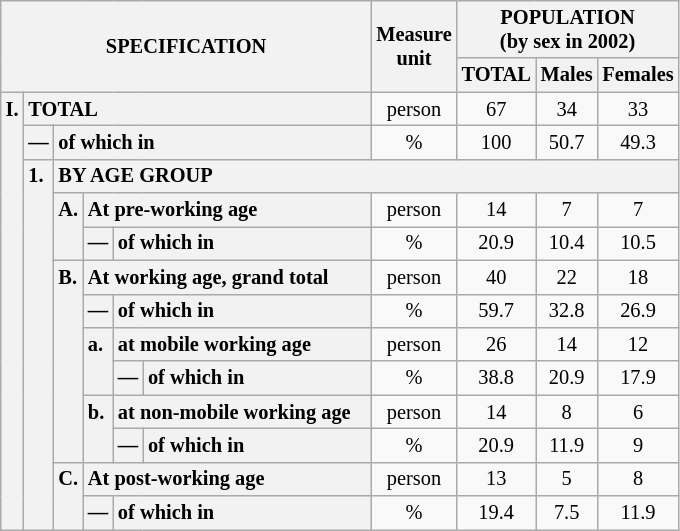<table class="wikitable" style="font-size:85%; text-align:center">
<tr>
<th rowspan="2" colspan="6">SPECIFICATION</th>
<th rowspan="2">Measure<br> unit</th>
<th colspan="3" rowspan="1">POPULATION<br> (by sex in 2002)</th>
</tr>
<tr>
<th>TOTAL</th>
<th>Males</th>
<th>Females</th>
</tr>
<tr>
<th style="text-align:left" valign="top" rowspan="13">I.</th>
<th style="text-align:left" colspan="5">TOTAL</th>
<td>person</td>
<td>67</td>
<td>34</td>
<td>33</td>
</tr>
<tr>
<th style="text-align:left" valign="top">—</th>
<th style="text-align:left" colspan="4">of which in</th>
<td>%</td>
<td>100</td>
<td>50.7</td>
<td>49.3</td>
</tr>
<tr>
<th style="text-align:left" valign="top" rowspan="11">1.</th>
<th style="text-align:left" colspan="19">BY AGE GROUP</th>
</tr>
<tr>
<th style="text-align:left" valign="top" rowspan="2">A.</th>
<th style="text-align:left" colspan="3">At pre-working age</th>
<td>person</td>
<td>14</td>
<td>7</td>
<td>7</td>
</tr>
<tr>
<th style="text-align:left" valign="top">—</th>
<th style="text-align:left" valign="top" colspan="2">of which in</th>
<td>%</td>
<td>20.9</td>
<td>10.4</td>
<td>10.5</td>
</tr>
<tr>
<th style="text-align:left" valign="top" rowspan="6">B.</th>
<th style="text-align:left" colspan="3">At working age, grand total</th>
<td>person</td>
<td>40</td>
<td>22</td>
<td>18</td>
</tr>
<tr>
<th style="text-align:left" valign="top">—</th>
<th style="text-align:left" valign="top" colspan="2">of which in</th>
<td>%</td>
<td>59.7</td>
<td>32.8</td>
<td>26.9</td>
</tr>
<tr>
<th style="text-align:left" valign="top" rowspan="2">a.</th>
<th style="text-align:left" colspan="2">at mobile working age</th>
<td>person</td>
<td>26</td>
<td>14</td>
<td>12</td>
</tr>
<tr>
<th style="text-align:left" valign="top">—</th>
<th style="text-align:left" valign="top" colspan="1">of which in                        </th>
<td>%</td>
<td>38.8</td>
<td>20.9</td>
<td>17.9</td>
</tr>
<tr>
<th style="text-align:left" valign="top" rowspan="2">b.</th>
<th style="text-align:left" colspan="2">at non-mobile working age</th>
<td>person</td>
<td>14</td>
<td>8</td>
<td>6</td>
</tr>
<tr>
<th style="text-align:left" valign="top">—</th>
<th style="text-align:left" valign="top" colspan="1">of which in                        </th>
<td>%</td>
<td>20.9</td>
<td>11.9</td>
<td>9</td>
</tr>
<tr>
<th style="text-align:left" valign="top" rowspan="2">C.</th>
<th style="text-align:left" colspan="3">At post-working age</th>
<td>person</td>
<td>13</td>
<td>5</td>
<td>8</td>
</tr>
<tr>
<th style="text-align:left" valign="top">—</th>
<th style="text-align:left" valign="top" colspan="2">of which in</th>
<td>%</td>
<td>19.4</td>
<td>7.5</td>
<td>11.9</td>
</tr>
</table>
